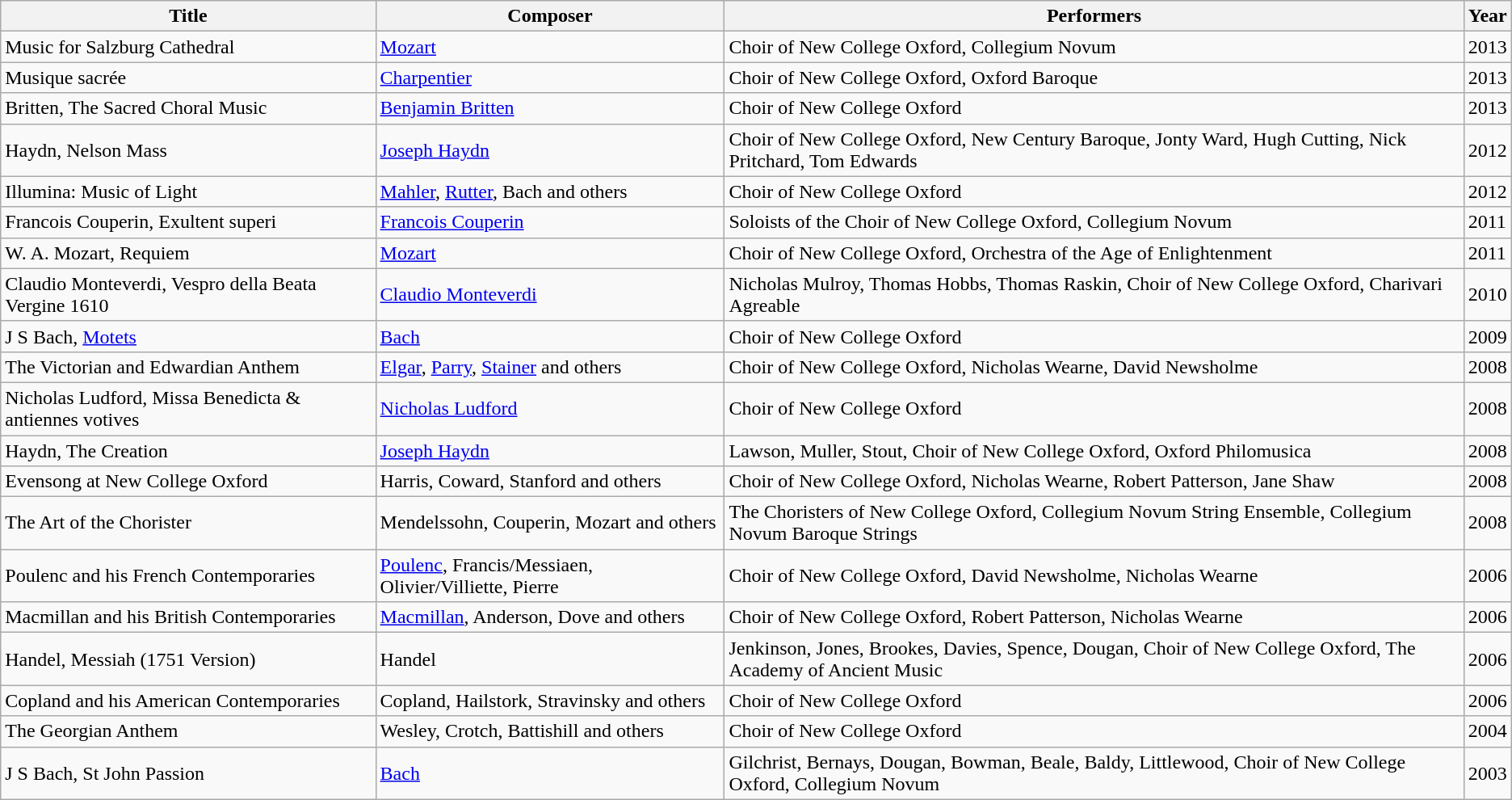<table class="wikitable sortable">
<tr>
<th>Title</th>
<th>Composer</th>
<th>Performers</th>
<th>Year</th>
</tr>
<tr>
<td>Music for Salzburg Cathedral</td>
<td><a href='#'>Mozart</a></td>
<td>Choir of New College Oxford, Collegium Novum</td>
<td>2013</td>
</tr>
<tr>
<td>Musique sacrée</td>
<td><a href='#'>Charpentier</a></td>
<td>Choir of New College Oxford, Oxford Baroque</td>
<td>2013</td>
</tr>
<tr>
<td>Britten, The Sacred Choral Music</td>
<td><a href='#'>Benjamin Britten</a></td>
<td>Choir of New College Oxford</td>
<td>2013</td>
</tr>
<tr>
<td>Haydn, Nelson Mass</td>
<td><a href='#'>Joseph Haydn</a></td>
<td>Choir of New College Oxford, New Century Baroque, Jonty Ward, Hugh Cutting, Nick Pritchard, Tom Edwards</td>
<td>2012</td>
</tr>
<tr>
<td>Illumina: Music of Light</td>
<td><a href='#'>Mahler</a>, <a href='#'>Rutter</a>, Bach and others</td>
<td>Choir of New College Oxford</td>
<td>2012</td>
</tr>
<tr>
<td>Francois Couperin, Exultent superi</td>
<td><a href='#'>Francois Couperin</a></td>
<td>Soloists of the Choir of New College Oxford, Collegium Novum</td>
<td>2011</td>
</tr>
<tr>
<td>W. A. Mozart, Requiem</td>
<td><a href='#'>Mozart</a></td>
<td>Choir of New College Oxford, Orchestra of the Age of Enlightenment</td>
<td>2011</td>
</tr>
<tr>
<td>Claudio Monteverdi, Vespro della Beata Vergine 1610</td>
<td><a href='#'>Claudio Monteverdi</a></td>
<td>Nicholas Mulroy, Thomas Hobbs, Thomas Raskin, Choir of New College Oxford, Charivari Agreable</td>
<td>2010</td>
</tr>
<tr>
<td>J S Bach, <a href='#'>Motets</a></td>
<td><a href='#'>Bach</a></td>
<td>Choir of New College Oxford</td>
<td>2009</td>
</tr>
<tr>
<td>The Victorian and Edwardian Anthem</td>
<td><a href='#'>Elgar</a>, <a href='#'>Parry</a>, <a href='#'>Stainer</a> and others</td>
<td>Choir of New College Oxford, Nicholas Wearne, David Newsholme</td>
<td>2008</td>
</tr>
<tr>
<td>Nicholas Ludford, Missa Benedicta & antiennes votives</td>
<td><a href='#'>Nicholas Ludford</a></td>
<td>Choir of New College Oxford</td>
<td>2008</td>
</tr>
<tr>
<td>Haydn, The Creation</td>
<td><a href='#'>Joseph Haydn</a></td>
<td>Lawson, Muller, Stout, Choir of New College Oxford, Oxford Philomusica</td>
<td>2008</td>
</tr>
<tr>
<td>Evensong at New College Oxford</td>
<td>Harris, Coward, Stanford and others</td>
<td>Choir of New College Oxford, Nicholas Wearne, Robert Patterson, Jane Shaw</td>
<td>2008</td>
</tr>
<tr>
<td>The Art of the Chorister</td>
<td>Mendelssohn, Couperin, Mozart and others</td>
<td>The Choristers of New College Oxford, Collegium Novum String Ensemble, Collegium Novum Baroque Strings</td>
<td>2008</td>
</tr>
<tr>
<td>Poulenc and his French Contemporaries</td>
<td><a href='#'>Poulenc</a>, Francis/Messiaen, Olivier/Villiette, Pierre</td>
<td>Choir of New College Oxford, David Newsholme, Nicholas Wearne</td>
<td>2006</td>
</tr>
<tr>
<td>Macmillan and his British Contemporaries</td>
<td><a href='#'>Macmillan</a>, Anderson, Dove and others</td>
<td>Choir of New College Oxford, Robert Patterson, Nicholas Wearne</td>
<td>2006</td>
</tr>
<tr>
<td>Handel, Messiah (1751 Version)</td>
<td>Handel</td>
<td>Jenkinson, Jones, Brookes, Davies, Spence, Dougan, Choir of New College Oxford, The Academy of Ancient Music</td>
<td>2006</td>
</tr>
<tr>
<td>Copland and his American Contemporaries</td>
<td>Copland, Hailstork, Stravinsky and others</td>
<td>Choir of New College Oxford</td>
<td>2006</td>
</tr>
<tr>
<td>The Georgian Anthem</td>
<td>Wesley, Crotch, Battishill and others</td>
<td>Choir of New College Oxford</td>
<td>2004</td>
</tr>
<tr>
<td>J S Bach, St John Passion</td>
<td><a href='#'>Bach</a></td>
<td>Gilchrist, Bernays, Dougan, Bowman, Beale, Baldy, Littlewood, Choir of New College Oxford, Collegium Novum</td>
<td>2003</td>
</tr>
</table>
